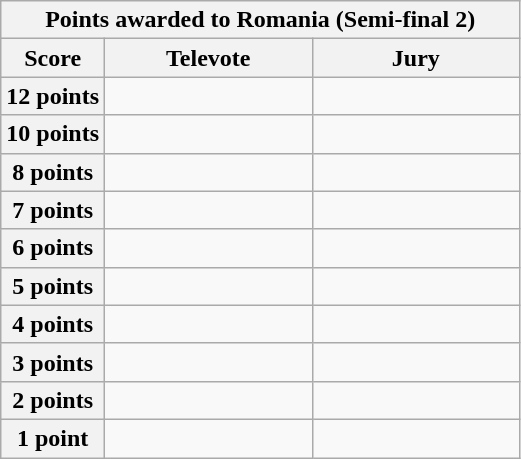<table class="wikitable collapsible">
<tr>
<th colspan="3">Points awarded to Romania (Semi-final 2)</th>
</tr>
<tr>
<th scope="col" width="20%">Score</th>
<th scope="col" width="40%">Televote</th>
<th scope="col" width="40%">Jury</th>
</tr>
<tr>
<th scope="row">12 points</th>
<td></td>
<td></td>
</tr>
<tr>
<th scope="row">10 points</th>
<td></td>
<td></td>
</tr>
<tr>
<th scope="row">8 points</th>
<td></td>
<td></td>
</tr>
<tr>
<th scope="row">7 points</th>
<td></td>
<td></td>
</tr>
<tr>
<th scope="row">6 points</th>
<td></td>
<td></td>
</tr>
<tr>
<th scope="row">5 points</th>
<td></td>
<td></td>
</tr>
<tr>
<th scope="row">4 points</th>
<td></td>
<td></td>
</tr>
<tr>
<th scope="row">3 points</th>
<td></td>
<td></td>
</tr>
<tr>
<th scope="row">2 points</th>
<td></td>
<td></td>
</tr>
<tr>
<th scope="row">1 point</th>
<td></td>
<td></td>
</tr>
</table>
